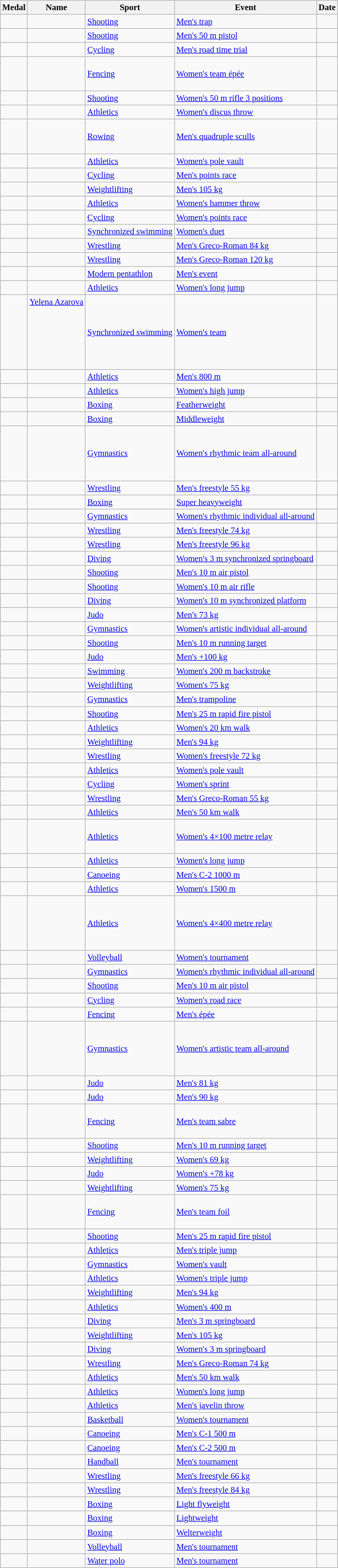<table class="wikitable sortable" style="font-size:95%">
<tr>
<th>Medal</th>
<th>Name</th>
<th>Sport</th>
<th>Event</th>
<th>Date</th>
</tr>
<tr>
<td></td>
<td></td>
<td><a href='#'>Shooting</a></td>
<td><a href='#'>Men's trap</a></td>
<td></td>
</tr>
<tr>
<td></td>
<td></td>
<td><a href='#'>Shooting</a></td>
<td><a href='#'>Men's 50 m pistol</a></td>
<td></td>
</tr>
<tr>
<td></td>
<td></td>
<td><a href='#'>Cycling</a></td>
<td><a href='#'>Men's road time trial</a></td>
<td></td>
</tr>
<tr>
<td></td>
<td><br><br><br></td>
<td><a href='#'>Fencing</a></td>
<td><a href='#'>Women's team épée</a></td>
<td></td>
</tr>
<tr>
<td></td>
<td></td>
<td><a href='#'>Shooting</a></td>
<td><a href='#'>Women's 50 m rifle 3 positions</a></td>
<td></td>
</tr>
<tr>
<td></td>
<td></td>
<td><a href='#'>Athletics</a></td>
<td><a href='#'>Women's discus throw</a></td>
<td></td>
</tr>
<tr>
<td></td>
<td><br><br><br></td>
<td><a href='#'>Rowing</a></td>
<td><a href='#'>Men's quadruple sculls</a></td>
<td></td>
</tr>
<tr>
<td></td>
<td></td>
<td><a href='#'>Athletics</a></td>
<td><a href='#'>Women's pole vault</a></td>
<td></td>
</tr>
<tr>
<td></td>
<td></td>
<td><a href='#'>Cycling</a></td>
<td><a href='#'>Men's points race</a></td>
<td></td>
</tr>
<tr>
<td></td>
<td></td>
<td><a href='#'>Weightlifting</a></td>
<td><a href='#'>Men's 105 kg</a></td>
<td></td>
</tr>
<tr>
<td></td>
<td></td>
<td><a href='#'>Athletics</a></td>
<td><a href='#'>Women's hammer throw</a></td>
<td></td>
</tr>
<tr>
<td></td>
<td></td>
<td><a href='#'>Cycling</a></td>
<td><a href='#'>Women's points race</a></td>
<td></td>
</tr>
<tr>
<td></td>
<td><br></td>
<td><a href='#'>Synchronized swimming</a></td>
<td><a href='#'>Women's duet</a></td>
<td></td>
</tr>
<tr>
<td></td>
<td></td>
<td><a href='#'>Wrestling</a></td>
<td><a href='#'>Men's Greco-Roman 84 kg</a></td>
<td></td>
</tr>
<tr>
<td></td>
<td></td>
<td><a href='#'>Wrestling</a></td>
<td><a href='#'>Men's Greco-Roman 120 kg</a></td>
<td></td>
</tr>
<tr>
<td></td>
<td></td>
<td><a href='#'>Modern pentathlon</a></td>
<td><a href='#'>Men's event</a></td>
<td></td>
</tr>
<tr>
<td></td>
<td></td>
<td><a href='#'>Athletics</a></td>
<td><a href='#'>Women's long jump</a></td>
<td></td>
</tr>
<tr>
<td></td>
<td><a href='#'>Yelena Azarova</a><br><br><br><br><br><br><br></td>
<td><a href='#'>Synchronized swimming</a></td>
<td><a href='#'>Women's team</a></td>
<td></td>
</tr>
<tr>
<td></td>
<td></td>
<td><a href='#'>Athletics</a></td>
<td><a href='#'>Men's 800 m</a></td>
<td></td>
</tr>
<tr>
<td></td>
<td></td>
<td><a href='#'>Athletics</a></td>
<td><a href='#'>Women's high jump</a></td>
<td></td>
</tr>
<tr>
<td></td>
<td></td>
<td><a href='#'>Boxing</a></td>
<td><a href='#'>Featherweight</a></td>
<td></td>
</tr>
<tr>
<td></td>
<td></td>
<td><a href='#'>Boxing</a></td>
<td><a href='#'>Middleweight</a></td>
<td></td>
</tr>
<tr>
<td></td>
<td><br><br><br><br><br></td>
<td><a href='#'>Gymnastics</a></td>
<td><a href='#'>Women's rhythmic team all-around</a></td>
<td></td>
</tr>
<tr>
<td></td>
<td></td>
<td><a href='#'>Wrestling</a></td>
<td><a href='#'>Men's freestyle 55 kg</a></td>
<td></td>
</tr>
<tr>
<td></td>
<td></td>
<td><a href='#'>Boxing</a></td>
<td><a href='#'>Super heavyweight</a></td>
<td></td>
</tr>
<tr>
<td></td>
<td></td>
<td><a href='#'>Gymnastics</a></td>
<td><a href='#'>Women's rhythmic individual all-around</a></td>
<td></td>
</tr>
<tr>
<td></td>
<td></td>
<td><a href='#'>Wrestling</a></td>
<td><a href='#'>Men's freestyle 74 kg</a></td>
<td></td>
</tr>
<tr>
<td></td>
<td></td>
<td><a href='#'>Wrestling</a></td>
<td><a href='#'>Men's freestyle 96 kg</a></td>
<td></td>
</tr>
<tr>
<td></td>
<td><br></td>
<td><a href='#'>Diving</a></td>
<td><a href='#'>Women's 3 m synchronized springboard</a></td>
<td></td>
</tr>
<tr>
<td></td>
<td></td>
<td><a href='#'>Shooting</a></td>
<td><a href='#'>Men's 10 m air pistol</a></td>
<td></td>
</tr>
<tr>
<td></td>
<td></td>
<td><a href='#'>Shooting</a></td>
<td><a href='#'>Women's 10 m air rifle</a></td>
<td></td>
</tr>
<tr>
<td></td>
<td><br></td>
<td><a href='#'>Diving</a></td>
<td><a href='#'>Women's 10 m synchronized platform</a></td>
<td></td>
</tr>
<tr>
<td></td>
<td></td>
<td><a href='#'>Judo</a></td>
<td><a href='#'>Men's 73 kg</a></td>
<td></td>
</tr>
<tr>
<td></td>
<td></td>
<td><a href='#'>Gymnastics</a></td>
<td><a href='#'>Women's artistic individual all-around</a></td>
<td></td>
</tr>
<tr>
<td></td>
<td></td>
<td><a href='#'>Shooting</a></td>
<td><a href='#'>Men's 10 m running target</a></td>
<td></td>
</tr>
<tr>
<td></td>
<td></td>
<td><a href='#'>Judo</a></td>
<td><a href='#'>Men's +100 kg</a></td>
<td></td>
</tr>
<tr>
<td></td>
<td></td>
<td><a href='#'>Swimming</a></td>
<td><a href='#'>Women's 200 m backstroke</a></td>
<td></td>
</tr>
<tr>
<td></td>
<td></td>
<td><a href='#'>Weightlifting</a></td>
<td><a href='#'>Women's 75 kg</a></td>
<td></td>
</tr>
<tr>
<td></td>
<td></td>
<td><a href='#'>Gymnastics</a></td>
<td><a href='#'>Men's trampoline</a></td>
<td></td>
</tr>
<tr>
<td></td>
<td></td>
<td><a href='#'>Shooting</a></td>
<td><a href='#'>Men's 25 m rapid fire pistol</a></td>
<td></td>
</tr>
<tr>
<td></td>
<td></td>
<td><a href='#'>Athletics</a></td>
<td><a href='#'>Women's 20 km walk</a></td>
<td></td>
</tr>
<tr>
<td></td>
<td></td>
<td><a href='#'>Weightlifting</a></td>
<td><a href='#'>Men's 94 kg</a></td>
<td></td>
</tr>
<tr>
<td></td>
<td></td>
<td><a href='#'>Wrestling</a></td>
<td><a href='#'>Women's freestyle 72 kg</a></td>
<td></td>
</tr>
<tr>
<td></td>
<td></td>
<td><a href='#'>Athletics</a></td>
<td><a href='#'>Women's pole vault</a></td>
<td></td>
</tr>
<tr>
<td></td>
<td></td>
<td><a href='#'>Cycling</a></td>
<td><a href='#'>Women's sprint</a></td>
<td></td>
</tr>
<tr>
<td></td>
<td></td>
<td><a href='#'>Wrestling</a></td>
<td><a href='#'>Men's Greco-Roman 55 kg</a></td>
<td></td>
</tr>
<tr>
<td></td>
<td></td>
<td><a href='#'>Athletics</a></td>
<td><a href='#'>Men's 50 km walk</a></td>
<td></td>
</tr>
<tr>
<td></td>
<td><br><br><br></td>
<td><a href='#'>Athletics</a></td>
<td><a href='#'>Women's 4×100 metre relay</a></td>
<td></td>
</tr>
<tr>
<td></td>
<td></td>
<td><a href='#'>Athletics</a></td>
<td><a href='#'>Women's long jump</a></td>
<td></td>
</tr>
<tr>
<td></td>
<td><br></td>
<td><a href='#'>Canoeing</a></td>
<td><a href='#'>Men's C-2 1000 m</a></td>
<td></td>
</tr>
<tr>
<td></td>
<td></td>
<td><a href='#'>Athletics</a></td>
<td><a href='#'>Women's 1500 m</a></td>
<td></td>
</tr>
<tr>
<td></td>
<td><br><br><br><br><br></td>
<td><a href='#'>Athletics</a></td>
<td><a href='#'>Women's 4×400 metre relay</a></td>
<td></td>
</tr>
<tr>
<td></td>
<td><br></td>
<td><a href='#'>Volleyball</a></td>
<td><a href='#'>Women's tournament</a></td>
<td></td>
</tr>
<tr>
<td></td>
<td></td>
<td><a href='#'>Gymnastics</a></td>
<td><a href='#'>Women's rhythmic individual all-around</a></td>
<td></td>
</tr>
<tr>
<td></td>
<td></td>
<td><a href='#'>Shooting</a></td>
<td><a href='#'>Men's 10 m air pistol</a></td>
<td></td>
</tr>
<tr>
<td></td>
<td></td>
<td><a href='#'>Cycling</a></td>
<td><a href='#'>Women's road race</a></td>
<td></td>
</tr>
<tr>
<td></td>
<td></td>
<td><a href='#'>Fencing</a></td>
<td><a href='#'>Men's épée</a></td>
<td></td>
</tr>
<tr>
<td></td>
<td><br><br><br><br><br></td>
<td><a href='#'>Gymnastics</a></td>
<td><a href='#'>Women's artistic team all-around</a></td>
<td></td>
</tr>
<tr>
<td></td>
<td></td>
<td><a href='#'>Judo</a></td>
<td><a href='#'>Men's 81 kg</a></td>
<td></td>
</tr>
<tr>
<td></td>
<td></td>
<td><a href='#'>Judo</a></td>
<td><a href='#'>Men's 90 kg</a></td>
<td></td>
</tr>
<tr>
<td></td>
<td><br><br><br></td>
<td><a href='#'>Fencing</a></td>
<td><a href='#'>Men's team sabre</a></td>
<td></td>
</tr>
<tr>
<td></td>
<td></td>
<td><a href='#'>Shooting</a></td>
<td><a href='#'>Men's 10 m running target</a></td>
<td></td>
</tr>
<tr>
<td></td>
<td></td>
<td><a href='#'>Weightlifting</a></td>
<td><a href='#'>Women's 69 kg</a></td>
<td></td>
</tr>
<tr>
<td></td>
<td></td>
<td><a href='#'>Judo</a></td>
<td><a href='#'>Women's +78 kg</a></td>
<td></td>
</tr>
<tr>
<td></td>
<td></td>
<td><a href='#'>Weightlifting</a></td>
<td><a href='#'>Women's 75 kg</a></td>
<td></td>
</tr>
<tr>
<td></td>
<td><br><br><br></td>
<td><a href='#'>Fencing</a></td>
<td><a href='#'>Men's team foil</a></td>
<td></td>
</tr>
<tr>
<td></td>
<td></td>
<td><a href='#'>Shooting</a></td>
<td><a href='#'>Men's 25 m rapid fire pistol</a></td>
<td></td>
</tr>
<tr>
<td></td>
<td></td>
<td><a href='#'>Athletics</a></td>
<td><a href='#'>Men's triple jump</a></td>
<td></td>
</tr>
<tr>
<td></td>
<td></td>
<td><a href='#'>Gymnastics</a></td>
<td><a href='#'>Women's vault</a></td>
<td></td>
</tr>
<tr>
<td></td>
<td></td>
<td><a href='#'>Athletics</a></td>
<td><a href='#'>Women's triple jump</a></td>
<td></td>
</tr>
<tr>
<td></td>
<td></td>
<td><a href='#'>Weightlifting</a></td>
<td><a href='#'>Men's 94 kg</a></td>
<td></td>
</tr>
<tr>
<td></td>
<td></td>
<td><a href='#'>Athletics</a></td>
<td><a href='#'>Women's 400 m</a></td>
<td></td>
</tr>
<tr>
<td></td>
<td></td>
<td><a href='#'>Diving</a></td>
<td><a href='#'>Men's 3 m springboard</a></td>
<td></td>
</tr>
<tr>
<td></td>
<td></td>
<td><a href='#'>Weightlifting</a></td>
<td><a href='#'>Men's 105 kg</a></td>
<td></td>
</tr>
<tr>
<td></td>
<td></td>
<td><a href='#'>Diving</a></td>
<td><a href='#'>Women's 3 m springboard</a></td>
<td></td>
</tr>
<tr>
<td></td>
<td></td>
<td><a href='#'>Wrestling</a></td>
<td><a href='#'>Men's Greco-Roman 74 kg</a></td>
<td></td>
</tr>
<tr>
<td></td>
<td></td>
<td><a href='#'>Athletics</a></td>
<td><a href='#'>Men's 50 km walk</a></td>
<td></td>
</tr>
<tr>
<td></td>
<td></td>
<td><a href='#'>Athletics</a></td>
<td><a href='#'>Women's long jump</a></td>
<td></td>
</tr>
<tr>
<td></td>
<td></td>
<td><a href='#'>Athletics</a></td>
<td><a href='#'>Men's javelin throw</a></td>
<td></td>
</tr>
<tr>
<td></td>
<td><br></td>
<td><a href='#'>Basketball</a></td>
<td><a href='#'>Women's tournament</a></td>
<td></td>
</tr>
<tr>
<td></td>
<td></td>
<td><a href='#'>Canoeing</a></td>
<td><a href='#'>Men's C-1 500 m</a></td>
<td></td>
</tr>
<tr>
<td></td>
<td><br></td>
<td><a href='#'>Canoeing</a></td>
<td><a href='#'>Men's C-2 500 m</a></td>
<td></td>
</tr>
<tr>
<td></td>
<td><br></td>
<td><a href='#'>Handball</a></td>
<td><a href='#'>Men's tournament</a></td>
<td></td>
</tr>
<tr>
<td></td>
<td></td>
<td><a href='#'>Wrestling</a></td>
<td><a href='#'>Men's freestyle 66 kg</a></td>
<td></td>
</tr>
<tr>
<td></td>
<td></td>
<td><a href='#'>Wrestling</a></td>
<td><a href='#'>Men's freestyle 84 kg</a></td>
<td></td>
</tr>
<tr>
<td></td>
<td></td>
<td><a href='#'>Boxing</a></td>
<td><a href='#'>Light flyweight</a></td>
<td></td>
</tr>
<tr>
<td></td>
<td></td>
<td><a href='#'>Boxing</a></td>
<td><a href='#'>Lightweight</a></td>
<td></td>
</tr>
<tr>
<td></td>
<td></td>
<td><a href='#'>Boxing</a></td>
<td><a href='#'>Welterweight</a></td>
<td></td>
</tr>
<tr>
<td></td>
<td><br></td>
<td><a href='#'>Volleyball</a></td>
<td><a href='#'>Men's tournament</a></td>
<td></td>
</tr>
<tr>
<td></td>
<td><br></td>
<td><a href='#'>Water polo</a></td>
<td><a href='#'>Men's tournament</a></td>
<td></td>
</tr>
</table>
